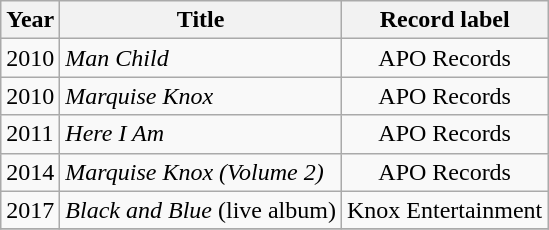<table class="wikitable sortable">
<tr>
<th>Year</th>
<th>Title</th>
<th>Record label</th>
</tr>
<tr>
<td>2010</td>
<td><em>Man Child</em></td>
<td style="text-align:center;">APO Records</td>
</tr>
<tr>
<td>2010</td>
<td><em>Marquise Knox</em></td>
<td style="text-align:center;">APO Records</td>
</tr>
<tr>
<td>2011</td>
<td><em>Here I Am</em></td>
<td style="text-align:center;">APO Records</td>
</tr>
<tr>
<td>2014</td>
<td><em>Marquise Knox (Volume 2)</em></td>
<td style="text-align:center;">APO Records</td>
</tr>
<tr>
<td>2017</td>
<td><em>Black and Blue</em> (live album)</td>
<td style="text-align:center;">Knox Entertainment</td>
</tr>
<tr>
</tr>
</table>
